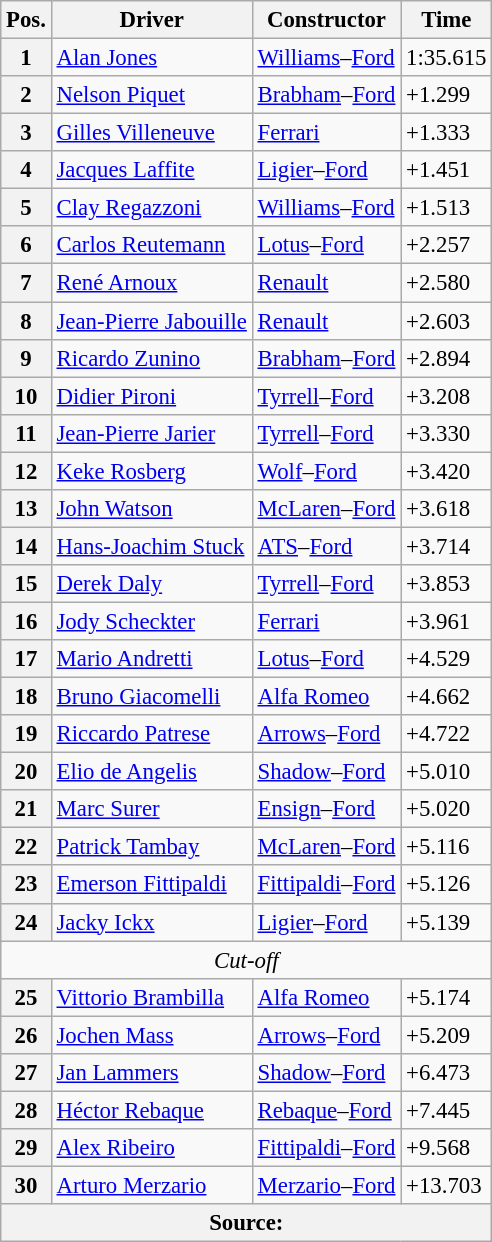<table class="wikitable sortable" style="font-size:95%;">
<tr>
<th>Pos.</th>
<th>Driver</th>
<th>Constructor</th>
<th>Time</th>
</tr>
<tr>
<th>1</th>
<td> <a href='#'>Alan Jones</a></td>
<td><a href='#'>Williams</a>–<a href='#'>Ford</a></td>
<td>1:35.615</td>
</tr>
<tr>
<th>2</th>
<td> <a href='#'>Nelson Piquet</a></td>
<td><a href='#'>Brabham</a>–<a href='#'>Ford</a></td>
<td>+1.299</td>
</tr>
<tr>
<th>3</th>
<td> <a href='#'>Gilles Villeneuve</a></td>
<td><a href='#'>Ferrari</a></td>
<td>+1.333</td>
</tr>
<tr>
<th>4</th>
<td> <a href='#'>Jacques Laffite</a></td>
<td><a href='#'>Ligier</a>–<a href='#'>Ford</a></td>
<td>+1.451</td>
</tr>
<tr>
<th>5</th>
<td> <a href='#'>Clay Regazzoni</a></td>
<td><a href='#'>Williams</a>–<a href='#'>Ford</a></td>
<td>+1.513</td>
</tr>
<tr>
<th>6</th>
<td> <a href='#'>Carlos Reutemann</a></td>
<td><a href='#'>Lotus</a>–<a href='#'>Ford</a></td>
<td>+2.257</td>
</tr>
<tr>
<th>7</th>
<td> <a href='#'>René Arnoux</a></td>
<td><a href='#'>Renault</a></td>
<td>+2.580</td>
</tr>
<tr>
<th>8</th>
<td> <a href='#'>Jean-Pierre Jabouille</a></td>
<td><a href='#'>Renault</a></td>
<td>+2.603</td>
</tr>
<tr>
<th>9</th>
<td> <a href='#'>Ricardo Zunino</a></td>
<td><a href='#'>Brabham</a>–<a href='#'>Ford</a></td>
<td>+2.894</td>
</tr>
<tr>
<th>10</th>
<td> <a href='#'>Didier Pironi</a></td>
<td><a href='#'>Tyrrell</a>–<a href='#'>Ford</a></td>
<td>+3.208</td>
</tr>
<tr>
<th>11</th>
<td> <a href='#'>Jean-Pierre Jarier</a></td>
<td><a href='#'>Tyrrell</a>–<a href='#'>Ford</a></td>
<td>+3.330</td>
</tr>
<tr>
<th>12</th>
<td> <a href='#'>Keke Rosberg</a></td>
<td><a href='#'>Wolf</a>–<a href='#'>Ford</a></td>
<td>+3.420</td>
</tr>
<tr>
<th>13</th>
<td> <a href='#'>John Watson</a></td>
<td><a href='#'>McLaren</a>–<a href='#'>Ford</a></td>
<td>+3.618</td>
</tr>
<tr>
<th>14</th>
<td> <a href='#'>Hans-Joachim Stuck</a></td>
<td><a href='#'>ATS</a>–<a href='#'>Ford</a></td>
<td>+3.714</td>
</tr>
<tr>
<th>15</th>
<td> <a href='#'>Derek Daly</a></td>
<td><a href='#'>Tyrrell</a>–<a href='#'>Ford</a></td>
<td>+3.853</td>
</tr>
<tr>
<th>16</th>
<td> <a href='#'>Jody Scheckter</a></td>
<td><a href='#'>Ferrari</a></td>
<td>+3.961</td>
</tr>
<tr>
<th>17</th>
<td> <a href='#'>Mario Andretti</a></td>
<td><a href='#'>Lotus</a>–<a href='#'>Ford</a></td>
<td>+4.529</td>
</tr>
<tr>
<th>18</th>
<td> <a href='#'>Bruno Giacomelli</a></td>
<td><a href='#'>Alfa Romeo</a></td>
<td>+4.662</td>
</tr>
<tr>
<th>19</th>
<td> <a href='#'>Riccardo Patrese</a></td>
<td><a href='#'>Arrows</a>–<a href='#'>Ford</a></td>
<td>+4.722</td>
</tr>
<tr>
<th>20</th>
<td> <a href='#'>Elio de Angelis</a></td>
<td><a href='#'>Shadow</a>–<a href='#'>Ford</a></td>
<td>+5.010</td>
</tr>
<tr>
<th>21</th>
<td> <a href='#'>Marc Surer</a></td>
<td><a href='#'>Ensign</a>–<a href='#'>Ford</a></td>
<td>+5.020</td>
</tr>
<tr>
<th>22</th>
<td> <a href='#'>Patrick Tambay</a></td>
<td><a href='#'>McLaren</a>–<a href='#'>Ford</a></td>
<td>+5.116</td>
</tr>
<tr>
<th>23</th>
<td> <a href='#'>Emerson Fittipaldi</a></td>
<td><a href='#'>Fittipaldi</a>–<a href='#'>Ford</a></td>
<td>+5.126</td>
</tr>
<tr>
<th>24</th>
<td> <a href='#'>Jacky Ickx</a></td>
<td><a href='#'>Ligier</a>–<a href='#'>Ford</a></td>
<td>+5.139</td>
</tr>
<tr>
<td colspan=4 align=center><em>Cut-off</em></td>
</tr>
<tr>
<th>25</th>
<td> <a href='#'>Vittorio Brambilla</a></td>
<td><a href='#'>Alfa Romeo</a></td>
<td>+5.174</td>
</tr>
<tr>
<th>26</th>
<td> <a href='#'>Jochen Mass</a></td>
<td><a href='#'>Arrows</a>–<a href='#'>Ford</a></td>
<td>+5.209</td>
</tr>
<tr>
<th>27</th>
<td> <a href='#'>Jan Lammers</a></td>
<td><a href='#'>Shadow</a>–<a href='#'>Ford</a></td>
<td>+6.473</td>
</tr>
<tr>
<th>28</th>
<td> <a href='#'>Héctor Rebaque</a></td>
<td><a href='#'>Rebaque</a>–<a href='#'>Ford</a></td>
<td>+7.445</td>
</tr>
<tr>
<th>29</th>
<td> <a href='#'>Alex Ribeiro</a></td>
<td><a href='#'>Fittipaldi</a>–<a href='#'>Ford</a></td>
<td>+9.568</td>
</tr>
<tr>
<th>30</th>
<td> <a href='#'>Arturo Merzario</a></td>
<td><a href='#'>Merzario</a>–<a href='#'>Ford</a></td>
<td>+13.703</td>
</tr>
<tr>
<th colspan=4>Source:</th>
</tr>
</table>
